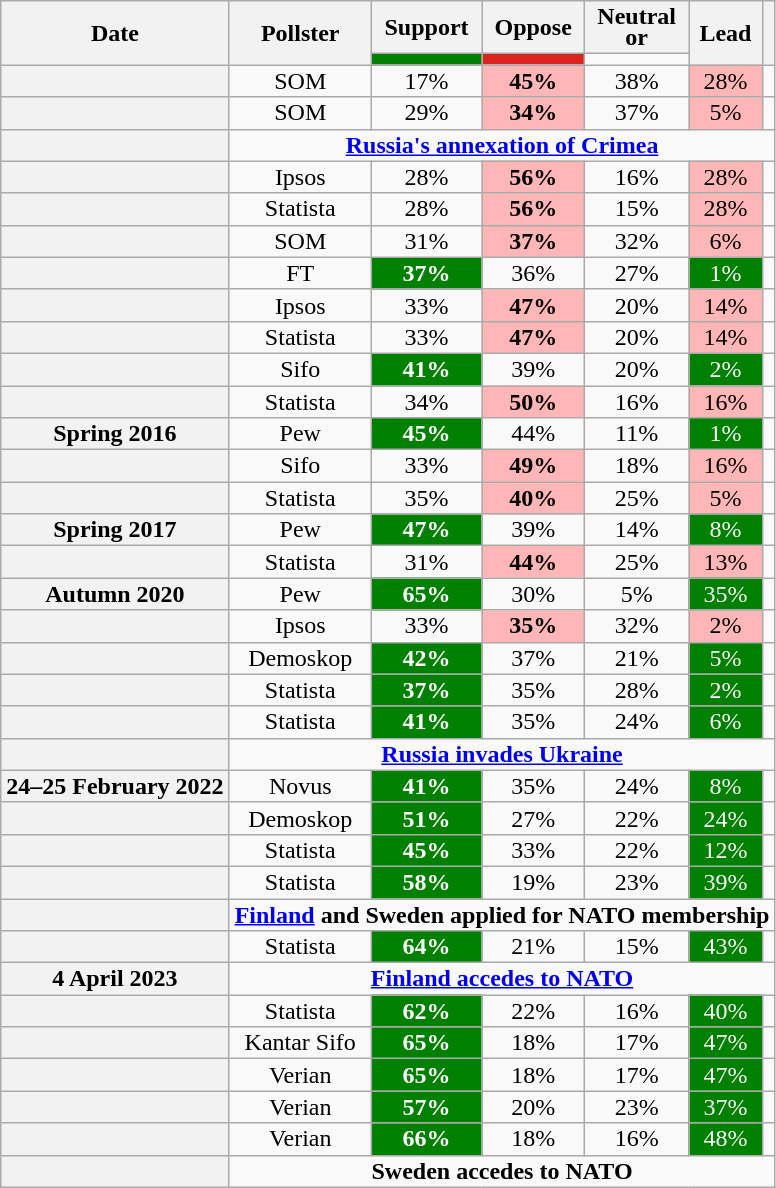<table class="wikitable plainrowheaders sortable mw-datatable mw-collapsible" style="text-align: center; line-height: 14px;">
<tr>
<th scope="col" rowspan="2">Date</th>
<th scope="col" rowspan="2">Pollster</th>
<th scope="col" data-sort-type="number">Support</th>
<th scope="col" data-sort-type="number">Oppose</th>
<th scope="col" data-sort-type="number">Neutral<br>or </th>
<th scope="col" rowspan="2" data-sort-type="number">Lead</th>
<th scope="col" rowspan="2" class="unsortable"></th>
</tr>
<tr>
<th data-sort-type="number" style="background:green;"></th>
<th data-sort-type="number" style="background:#dc241f;"></th>
</tr>
<tr>
<th scope="row"></th>
<td>SOM</td>
<td>17%</td>
<td style="background:#ffb6b6;"><strong>45%</strong></td>
<td>38%</td>
<td style="background:#ffb6b6;" data-sort-value="-28%">28%</td>
<td></td>
</tr>
<tr>
<th scope="row"></th>
<td>SOM</td>
<td>29%</td>
<td style="background:#ffb6b6;"><strong>34%</strong></td>
<td>37%</td>
<td style="background:#ffb6b6;" data-sort-value="-5%">5%</td>
<td></td>
</tr>
<tr>
<th scope="row"></th>
<td colspan="6"><strong><a href='#'>Russia's annexation of Crimea</a></strong></td>
</tr>
<tr>
<th scope="row"></th>
<td>Ipsos</td>
<td>28%</td>
<td style="background:#ffb6b6;"><strong>56%</strong></td>
<td>16%</td>
<td style="background:#ffb6b6;" data-sort-value="-28%">28%</td>
<td></td>
</tr>
<tr>
<th scope="row"></th>
<td>Statista</td>
<td>28%</td>
<td style="background:#ffb6b6;"><strong>56%</strong></td>
<td>15%</td>
<td style="background:#ffb6b6;" data-sort-value="-28%">28%</td>
<td></td>
</tr>
<tr>
<th scope="row"></th>
<td>SOM</td>
<td>31%</td>
<td style="background:#ffb6b6;"><strong>37%</strong></td>
<td>32%</td>
<td style="background:#ffb6b6;" data-sort-value="-6%">6%</td>
<td></td>
</tr>
<tr>
<th scope="row"></th>
<td>FT</td>
<td style="background:green; color:white;"><strong>37%</strong></td>
<td>36%</td>
<td>27%</td>
<td style="background:green; color:white;" data-sort-value="-1%">1%</td>
<td></td>
</tr>
<tr>
<th scope="row"></th>
<td>Ipsos</td>
<td>33%</td>
<td style="background:#ffb6b6;"><strong>47%</strong></td>
<td>20%</td>
<td style="background:#ffb6b6;" data-sort-value="-14%">14%</td>
<td></td>
</tr>
<tr>
<th scope="row"></th>
<td>Statista</td>
<td>33%</td>
<td style="background:#ffb6b6;"><strong>47%</strong></td>
<td>20%</td>
<td style="background:#ffb6b6;" data-sort-value="-14%">14%</td>
<td></td>
</tr>
<tr>
<th scope="row"></th>
<td>Sifo</td>
<td style="background:green; color:white;"><strong>41%</strong></td>
<td>39%</td>
<td>20%</td>
<td style="background:green; color:white;" data-sort-value="-2%">2%</td>
<td></td>
</tr>
<tr>
<th scope="row"></th>
<td>Statista</td>
<td>34%</td>
<td style="background:#ffb6b6;"><strong>50%</strong></td>
<td>16%</td>
<td style="background:#ffb6b6;" data-sort-value="-16%">16%</td>
<td></td>
</tr>
<tr>
<th scope="row">Spring 2016</th>
<td>Pew</td>
<td style="background:green; color:white;"><strong>45%</strong></td>
<td>44%</td>
<td>11%</td>
<td style="background:green; color:white;" data-sort-value="-1%">1%</td>
<td></td>
</tr>
<tr>
<th scope="row"></th>
<td>Sifo</td>
<td>33%</td>
<td style="background:#ffb6b6;"><strong>49%</strong></td>
<td>18%</td>
<td style="background:#ffb6b6;" data-sort-value="-16%">16%</td>
<td></td>
</tr>
<tr>
<th scope="row"></th>
<td>Statista</td>
<td>35%</td>
<td style="background:#ffb6b6;"><strong>40%</strong></td>
<td>25%</td>
<td style="background:#ffb6b6;" data-sort-value="-5%">5%</td>
<td></td>
</tr>
<tr>
<th scope="row">Spring 2017</th>
<td>Pew</td>
<td style="background:green; color:white;"><strong>47%</strong></td>
<td>39%</td>
<td>14%</td>
<td style="background:green; color:white;" data-sort-value="-8%">8%</td>
<td></td>
</tr>
<tr>
<th scope="row"></th>
<td>Statista</td>
<td>31%</td>
<td style="background:#ffb6b6;"><strong>44%</strong></td>
<td>25%</td>
<td style="background:#ffb6b6;" data-sort-value="-13%">13%</td>
<td></td>
</tr>
<tr>
<th scope="row">Autumn 2020</th>
<td>Pew</td>
<td style="background:green; color:white;"><strong>65%</strong></td>
<td>30%</td>
<td>5%</td>
<td style="background:green; color:white;" data-sort-value="-35%">35%</td>
<td></td>
</tr>
<tr>
<th scope="row"></th>
<td>Ipsos</td>
<td>33%</td>
<td style="background:#ffb6b6;"><strong>35%</strong></td>
<td>32%</td>
<td style="background:#ffb6b6;" data-sort-value="-2%">2%</td>
<td></td>
</tr>
<tr>
<th scope="row"></th>
<td>Demoskop</td>
<td style="background:green; color:white;"><strong>42%</strong></td>
<td>37%</td>
<td>21%</td>
<td style="background:green; color:white;" data-sort-value="-5%">5%</td>
<td></td>
</tr>
<tr>
<th scope="row"></th>
<td>Statista</td>
<td style="background:green; color:white;"><strong>37%</strong></td>
<td>35%</td>
<td>28%</td>
<td style="background:green; color:#FFFFFF;" data-sort-value="2%">2%</td>
<td></td>
</tr>
<tr>
<th scope="row"></th>
<td>Statista</td>
<td style="background:green; color:white;"><strong>41%</strong></td>
<td>35%</td>
<td>24%</td>
<td style="background:green; color:#FFFFFF;" data-sort-value="6%">6%</td>
<td></td>
</tr>
<tr>
<th scope="row"></th>
<td colspan="6"><strong><a href='#'>Russia invades Ukraine</a></strong></td>
</tr>
<tr>
<th scope="row">24–25 February 2022</th>
<td>Novus</td>
<td style="background:green; color:white;"><strong>41%</strong></td>
<td>35%</td>
<td>24%</td>
<td style="background:green; color:white;" data-sort-value="-8%">8%</td>
<td></td>
</tr>
<tr>
<th scope="row"></th>
<td>Demoskop</td>
<td style="background:green; color:white;"><strong>51%</strong></td>
<td>27%</td>
<td>22%</td>
<td style="background:green; color:white;" data-sort-value="-24%">24%</td>
<td></td>
</tr>
<tr>
<th scope="row"></th>
<td>Statista</td>
<td style="background:green; color:white;"><strong>45%</strong></td>
<td>33%</td>
<td>22%</td>
<td style="background:green; color:#FFFFFF;" data-sort-value="12%">12%</td>
<td></td>
</tr>
<tr>
<th scope="row"></th>
<td>Statista</td>
<td style="background:green; color:white;"><strong>58%</strong></td>
<td>19%</td>
<td>23%</td>
<td style="background:green; color:#FFFFFF;" data-sort-value="39%">39%</td>
<td></td>
</tr>
<tr>
<th scope="row"></th>
<td colspan="6"><strong><a href='#'>Finland</a> and Sweden applied for NATO membership</strong></td>
</tr>
<tr>
<th scope="row"></th>
<td>Statista</td>
<td style="background:green; color:white;"><strong>64%</strong></td>
<td>21%</td>
<td>15%</td>
<td style="background:green; color:#FFFFFF;" data-sort-value="43%">43%</td>
<td></td>
</tr>
<tr>
<th scope="row">4 April 2023</th>
<td colspan="6"><strong><a href='#'>Finland accedes to NATO</a></strong></td>
</tr>
<tr>
<th scope="row"></th>
<td>Statista</td>
<td style="background:green; color:white;"><strong>62%</strong></td>
<td>22%</td>
<td>16%</td>
<td style="background:green; color:#FFFFFF;" data-sort-value="40%">40%</td>
<td></td>
</tr>
<tr>
<th scope="row"></th>
<td>Kantar Sifo</td>
<td style="background:green; color:white;"><strong>65%</strong></td>
<td>18%</td>
<td>17%</td>
<td style="background:green; color:#FFFFFF;" data-sort-value="47%">47%</td>
<td></td>
</tr>
<tr>
<th scope="row"></th>
<td>Verian</td>
<td style="background:green; color:white;"><strong>65%</strong></td>
<td>18%</td>
<td>17%</td>
<td style="background:green; color:white;" data-sort-value="-47%">47%</td>
<td></td>
</tr>
<tr>
<th scope="row"></th>
<td>Verian</td>
<td style="background:green; color:white;"><strong>57%</strong></td>
<td>20%</td>
<td>23%</td>
<td style="background:green; color:white;" data-sort-value="-37%">37%</td>
<td></td>
</tr>
<tr>
<th scope="row"></th>
<td>Verian</td>
<td style="background:green; color:white;"><strong>66%</strong></td>
<td>18%</td>
<td>16%</td>
<td style="background:green; color:white;" data-sort-value="-48%">48%</td>
<td></td>
</tr>
<tr>
<th scope="row"></th>
<td colspan="8"><strong>Sweden accedes to NATO</strong></td>
</tr>
</table>
